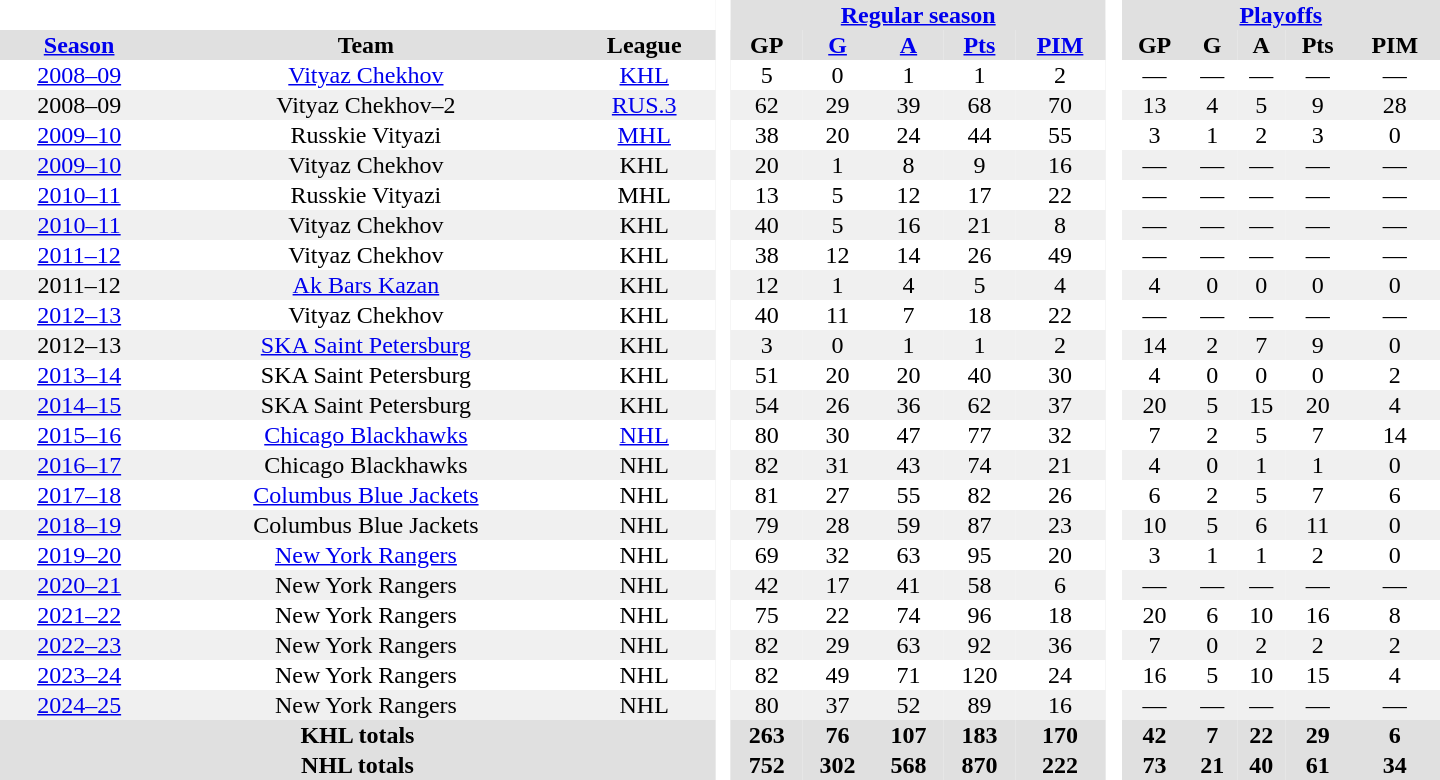<table border="0" cellpadding="1" cellspacing="0" style="text-align:center; width:60em;">
<tr bgcolor="#e0e0e0">
<th colspan="3" bgcolor="#ffffff"> </th>
<th rowspan="101" bgcolor="#ffffff"> </th>
<th colspan="5"><a href='#'>Regular season</a></th>
<th rowspan="101" bgcolor="#ffffff"> </th>
<th colspan="5"><a href='#'>Playoffs</a></th>
</tr>
<tr bgcolor="#e0e0e0">
<th><a href='#'>Season</a></th>
<th>Team</th>
<th>League</th>
<th>GP</th>
<th><a href='#'>G</a></th>
<th><a href='#'>A</a></th>
<th><a href='#'>Pts</a></th>
<th><a href='#'>PIM</a></th>
<th>GP</th>
<th>G</th>
<th>A</th>
<th>Pts</th>
<th>PIM</th>
</tr>
<tr>
<td><a href='#'>2008–09</a></td>
<td><a href='#'>Vityaz Chekhov</a></td>
<td><a href='#'>KHL</a></td>
<td>5</td>
<td>0</td>
<td>1</td>
<td>1</td>
<td>2</td>
<td>—</td>
<td>—</td>
<td>—</td>
<td>—</td>
<td>—</td>
</tr>
<tr bgcolor="#f0f0f0">
<td>2008–09</td>
<td>Vityaz Chekhov–2</td>
<td><a href='#'>RUS.3</a></td>
<td>62</td>
<td>29</td>
<td>39</td>
<td>68</td>
<td>70</td>
<td>13</td>
<td>4</td>
<td>5</td>
<td>9</td>
<td>28</td>
</tr>
<tr>
<td><a href='#'>2009–10</a></td>
<td>Russkie Vityazi</td>
<td><a href='#'>MHL</a></td>
<td>38</td>
<td>20</td>
<td>24</td>
<td>44</td>
<td>55</td>
<td>3</td>
<td>1</td>
<td>2</td>
<td>3</td>
<td>0</td>
</tr>
<tr bgcolor="#f0f0f0">
<td><a href='#'>2009–10</a></td>
<td>Vityaz Chekhov</td>
<td>KHL</td>
<td>20</td>
<td>1</td>
<td>8</td>
<td>9</td>
<td>16</td>
<td>—</td>
<td>—</td>
<td>—</td>
<td>—</td>
<td>—</td>
</tr>
<tr>
<td><a href='#'>2010–11</a></td>
<td>Russkie Vityazi</td>
<td>MHL</td>
<td>13</td>
<td>5</td>
<td>12</td>
<td>17</td>
<td>22</td>
<td>—</td>
<td>—</td>
<td>—</td>
<td>—</td>
<td>—</td>
</tr>
<tr bgcolor="#f0f0f0">
<td><a href='#'>2010–11</a></td>
<td>Vityaz Chekhov</td>
<td>KHL</td>
<td>40</td>
<td>5</td>
<td>16</td>
<td>21</td>
<td>8</td>
<td>—</td>
<td>—</td>
<td>—</td>
<td>—</td>
<td>—</td>
</tr>
<tr>
<td><a href='#'>2011–12</a></td>
<td>Vityaz Chekhov</td>
<td>KHL</td>
<td>38</td>
<td>12</td>
<td>14</td>
<td>26</td>
<td>49</td>
<td>—</td>
<td>—</td>
<td>—</td>
<td>—</td>
<td>—</td>
</tr>
<tr bgcolor="#f0f0f0">
<td>2011–12</td>
<td><a href='#'>Ak Bars Kazan</a></td>
<td>KHL</td>
<td>12</td>
<td>1</td>
<td>4</td>
<td>5</td>
<td>4</td>
<td>4</td>
<td>0</td>
<td>0</td>
<td>0</td>
<td>0</td>
</tr>
<tr>
<td><a href='#'>2012–13</a></td>
<td>Vityaz Chekhov</td>
<td>KHL</td>
<td>40</td>
<td>11</td>
<td>7</td>
<td>18</td>
<td>22</td>
<td>—</td>
<td>—</td>
<td>—</td>
<td>—</td>
<td>—</td>
</tr>
<tr bgcolor="#f0f0f0">
<td>2012–13</td>
<td><a href='#'>SKA Saint Petersburg</a></td>
<td>KHL</td>
<td>3</td>
<td>0</td>
<td>1</td>
<td>1</td>
<td>2</td>
<td>14</td>
<td>2</td>
<td>7</td>
<td>9</td>
<td>0</td>
</tr>
<tr>
<td><a href='#'>2013–14</a></td>
<td>SKA Saint Petersburg</td>
<td>KHL</td>
<td>51</td>
<td>20</td>
<td>20</td>
<td>40</td>
<td>30</td>
<td>4</td>
<td>0</td>
<td>0</td>
<td>0</td>
<td>2</td>
</tr>
<tr bgcolor="#f0f0f0">
<td><a href='#'>2014–15</a></td>
<td>SKA Saint Petersburg</td>
<td>KHL</td>
<td>54</td>
<td>26</td>
<td>36</td>
<td>62</td>
<td>37</td>
<td>20</td>
<td>5</td>
<td>15</td>
<td>20</td>
<td>4</td>
</tr>
<tr>
<td><a href='#'>2015–16</a></td>
<td><a href='#'>Chicago Blackhawks</a></td>
<td><a href='#'>NHL</a></td>
<td>80</td>
<td>30</td>
<td>47</td>
<td>77</td>
<td>32</td>
<td>7</td>
<td>2</td>
<td>5</td>
<td>7</td>
<td>14</td>
</tr>
<tr bgcolor="#f0f0f0">
<td><a href='#'>2016–17</a></td>
<td>Chicago Blackhawks</td>
<td>NHL</td>
<td>82</td>
<td>31</td>
<td>43</td>
<td>74</td>
<td>21</td>
<td>4</td>
<td>0</td>
<td>1</td>
<td>1</td>
<td>0</td>
</tr>
<tr>
<td><a href='#'>2017–18</a></td>
<td><a href='#'>Columbus Blue Jackets</a></td>
<td>NHL</td>
<td>81</td>
<td>27</td>
<td>55</td>
<td>82</td>
<td>26</td>
<td>6</td>
<td>2</td>
<td>5</td>
<td>7</td>
<td>6</td>
</tr>
<tr bgcolor="#f0f0f0">
<td><a href='#'>2018–19</a></td>
<td>Columbus Blue Jackets</td>
<td>NHL</td>
<td>79</td>
<td>28</td>
<td>59</td>
<td>87</td>
<td>23</td>
<td>10</td>
<td>5</td>
<td>6</td>
<td>11</td>
<td>0</td>
</tr>
<tr>
<td><a href='#'>2019–20</a></td>
<td><a href='#'>New York Rangers</a></td>
<td>NHL</td>
<td>69</td>
<td>32</td>
<td>63</td>
<td>95</td>
<td>20</td>
<td>3</td>
<td>1</td>
<td>1</td>
<td>2</td>
<td>0</td>
</tr>
<tr bgcolor="#f0f0f0">
<td><a href='#'>2020–21</a></td>
<td>New York Rangers</td>
<td>NHL</td>
<td>42</td>
<td>17</td>
<td>41</td>
<td>58</td>
<td>6</td>
<td>—</td>
<td>—</td>
<td>—</td>
<td>—</td>
<td>—</td>
</tr>
<tr>
<td><a href='#'>2021–22</a></td>
<td>New York Rangers</td>
<td>NHL</td>
<td>75</td>
<td>22</td>
<td>74</td>
<td>96</td>
<td>18</td>
<td>20</td>
<td>6</td>
<td>10</td>
<td>16</td>
<td>8</td>
</tr>
<tr bgcolor="#f0f0f0">
<td><a href='#'>2022–23</a></td>
<td>New York Rangers</td>
<td>NHL</td>
<td>82</td>
<td>29</td>
<td>63</td>
<td>92</td>
<td>36</td>
<td>7</td>
<td>0</td>
<td>2</td>
<td>2</td>
<td>2</td>
</tr>
<tr>
<td><a href='#'>2023–24</a></td>
<td>New York Rangers</td>
<td>NHL</td>
<td>82</td>
<td>49</td>
<td>71</td>
<td>120</td>
<td>24</td>
<td>16</td>
<td>5</td>
<td>10</td>
<td>15</td>
<td>4</td>
</tr>
<tr bgcolor="#f0f0f0">
<td><a href='#'>2024–25</a></td>
<td>New York Rangers</td>
<td>NHL</td>
<td>80</td>
<td>37</td>
<td>52</td>
<td>89</td>
<td>16</td>
<td>—</td>
<td>—</td>
<td>—</td>
<td>—</td>
<td>—</td>
</tr>
<tr bgcolor="#e0e0e0">
<th colspan="3">KHL totals</th>
<th>263</th>
<th>76</th>
<th>107</th>
<th>183</th>
<th>170</th>
<th>42</th>
<th>7</th>
<th>22</th>
<th>29</th>
<th>6</th>
</tr>
<tr style="background:#e0e0e0;">
<th colspan="3">NHL totals</th>
<th>752</th>
<th>302</th>
<th>568</th>
<th>870</th>
<th>222</th>
<th>73</th>
<th>21</th>
<th>40</th>
<th>61</th>
<th>34</th>
</tr>
</table>
